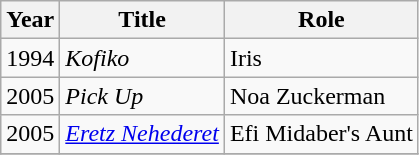<table class="wikitable sortable">
<tr>
<th>Year</th>
<th>Title</th>
<th>Role</th>
</tr>
<tr>
<td>1994</td>
<td><em>Kofiko</em></td>
<td>Iris</td>
</tr>
<tr>
<td>2005</td>
<td><em>Pick Up</em></td>
<td>Noa Zuckerman</td>
</tr>
<tr>
<td>2005</td>
<td><em><a href='#'>Eretz Nehederet</a></em></td>
<td>Efi Midaber's Aunt</td>
</tr>
<tr>
</tr>
</table>
